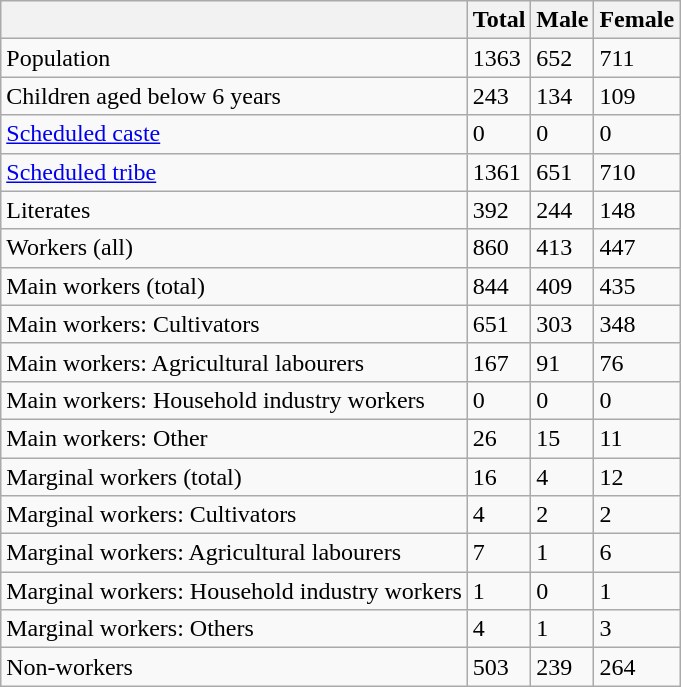<table class="wikitable sortable">
<tr>
<th></th>
<th>Total</th>
<th>Male</th>
<th>Female</th>
</tr>
<tr>
<td>Population</td>
<td>1363</td>
<td>652</td>
<td>711</td>
</tr>
<tr>
<td>Children aged below 6 years</td>
<td>243</td>
<td>134</td>
<td>109</td>
</tr>
<tr>
<td><a href='#'>Scheduled caste</a></td>
<td>0</td>
<td>0</td>
<td>0</td>
</tr>
<tr>
<td><a href='#'>Scheduled tribe</a></td>
<td>1361</td>
<td>651</td>
<td>710</td>
</tr>
<tr>
<td>Literates</td>
<td>392</td>
<td>244</td>
<td>148</td>
</tr>
<tr>
<td>Workers (all)</td>
<td>860</td>
<td>413</td>
<td>447</td>
</tr>
<tr>
<td>Main workers (total)</td>
<td>844</td>
<td>409</td>
<td>435</td>
</tr>
<tr>
<td>Main workers: Cultivators</td>
<td>651</td>
<td>303</td>
<td>348</td>
</tr>
<tr>
<td>Main workers: Agricultural labourers</td>
<td>167</td>
<td>91</td>
<td>76</td>
</tr>
<tr>
<td>Main workers: Household industry workers</td>
<td>0</td>
<td>0</td>
<td>0</td>
</tr>
<tr>
<td>Main workers: Other</td>
<td>26</td>
<td>15</td>
<td>11</td>
</tr>
<tr>
<td>Marginal workers (total)</td>
<td>16</td>
<td>4</td>
<td>12</td>
</tr>
<tr>
<td>Marginal workers: Cultivators</td>
<td>4</td>
<td>2</td>
<td>2</td>
</tr>
<tr>
<td>Marginal workers: Agricultural labourers</td>
<td>7</td>
<td>1</td>
<td>6</td>
</tr>
<tr>
<td>Marginal workers: Household industry workers</td>
<td>1</td>
<td>0</td>
<td>1</td>
</tr>
<tr>
<td>Marginal workers: Others</td>
<td>4</td>
<td>1</td>
<td>3</td>
</tr>
<tr>
<td>Non-workers</td>
<td>503</td>
<td>239</td>
<td>264</td>
</tr>
</table>
